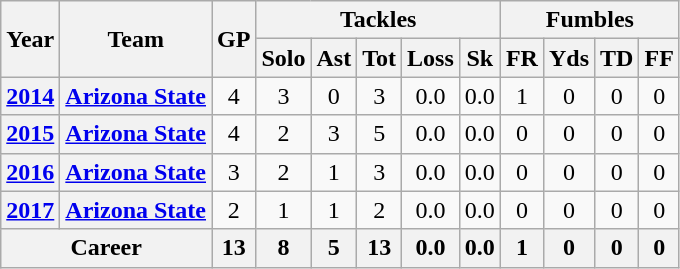<table class="wikitable" style="text-align:center;">
<tr>
<th rowspan="2">Year</th>
<th rowspan="2">Team</th>
<th rowspan="2">GP</th>
<th colspan="5">Tackles</th>
<th colspan="4">Fumbles</th>
</tr>
<tr>
<th>Solo</th>
<th>Ast</th>
<th>Tot</th>
<th>Loss</th>
<th>Sk</th>
<th>FR</th>
<th>Yds</th>
<th>TD</th>
<th>FF</th>
</tr>
<tr>
<th><a href='#'>2014</a></th>
<th><a href='#'>Arizona State</a></th>
<td>4</td>
<td>3</td>
<td>0</td>
<td>3</td>
<td>0.0</td>
<td>0.0</td>
<td>1</td>
<td>0</td>
<td>0</td>
<td>0</td>
</tr>
<tr>
<th><a href='#'>2015</a></th>
<th><a href='#'>Arizona State</a></th>
<td>4</td>
<td>2</td>
<td>3</td>
<td>5</td>
<td>0.0</td>
<td>0.0</td>
<td>0</td>
<td>0</td>
<td>0</td>
<td>0</td>
</tr>
<tr>
<th><a href='#'>2016</a></th>
<th><a href='#'>Arizona State</a></th>
<td>3</td>
<td>2</td>
<td>1</td>
<td>3</td>
<td>0.0</td>
<td>0.0</td>
<td>0</td>
<td>0</td>
<td>0</td>
<td>0</td>
</tr>
<tr>
<th><a href='#'>2017</a></th>
<th><a href='#'>Arizona State</a></th>
<td>2</td>
<td>1</td>
<td>1</td>
<td>2</td>
<td>0.0</td>
<td>0.0</td>
<td>0</td>
<td>0</td>
<td>0</td>
<td>0</td>
</tr>
<tr>
<th colspan="2">Career</th>
<th>13</th>
<th>8</th>
<th>5</th>
<th>13</th>
<th>0.0</th>
<th>0.0</th>
<th>1</th>
<th>0</th>
<th>0</th>
<th>0</th>
</tr>
</table>
